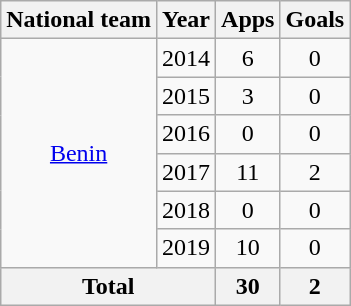<table class="wikitable" style="text-align:center">
<tr>
<th>National team</th>
<th>Year</th>
<th>Apps</th>
<th>Goals</th>
</tr>
<tr>
<td rowspan="6"><a href='#'>Benin</a></td>
<td>2014</td>
<td>6</td>
<td>0</td>
</tr>
<tr>
<td>2015</td>
<td>3</td>
<td>0</td>
</tr>
<tr>
<td>2016</td>
<td>0</td>
<td>0</td>
</tr>
<tr>
<td>2017</td>
<td>11</td>
<td>2</td>
</tr>
<tr>
<td>2018</td>
<td>0</td>
<td>0</td>
</tr>
<tr>
<td>2019</td>
<td>10</td>
<td>0</td>
</tr>
<tr>
<th colspan="2">Total</th>
<th>30</th>
<th>2</th>
</tr>
</table>
